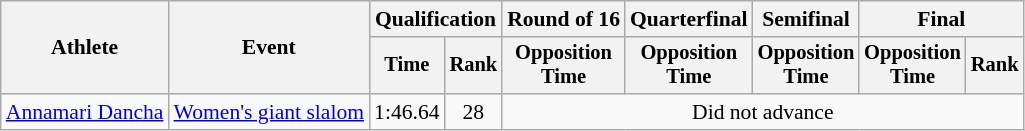<table class="wikitable" style="font-size:90%">
<tr>
<th rowspan="2">Athlete</th>
<th rowspan="2">Event</th>
<th colspan="2">Qualification</th>
<th>Round of 16</th>
<th>Quarterfinal</th>
<th>Semifinal</th>
<th colspan=2>Final</th>
</tr>
<tr style="font-size:95%">
<th>Time</th>
<th>Rank</th>
<th>Opposition<br>Time</th>
<th>Opposition<br>Time</th>
<th>Opposition<br>Time</th>
<th>Opposition<br>Time</th>
<th>Rank</th>
</tr>
<tr align=center>
<td align=left><a href='#'>Annamari Dancha</a></td>
<td align=left><a href='#'>Women's giant slalom</a></td>
<td>1:46.64</td>
<td>28</td>
<td colspan=8>Did not advance</td>
</tr>
</table>
